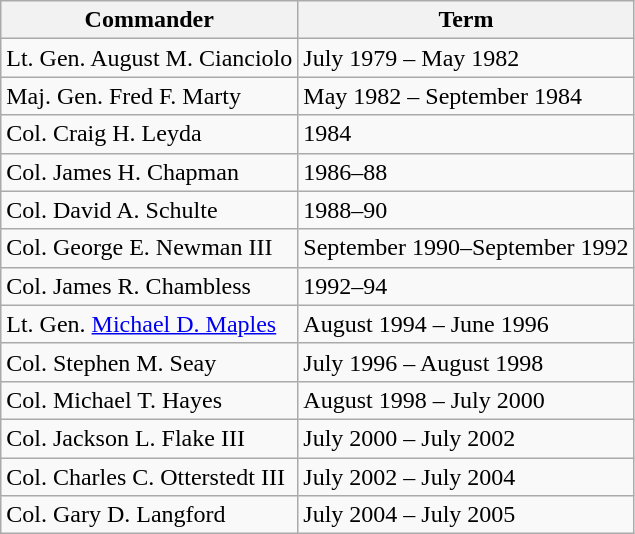<table class="wikitable">
<tr>
<th>Commander</th>
<th>Term</th>
</tr>
<tr>
<td>Lt. Gen. August M. Cianciolo</td>
<td>July 1979 – May 1982</td>
</tr>
<tr>
<td>Maj. Gen. Fred F. Marty</td>
<td>May 1982 – September 1984</td>
</tr>
<tr>
<td>Col. Craig H. Leyda</td>
<td>1984</td>
</tr>
<tr>
<td>Col. James H. Chapman</td>
<td>1986–88</td>
</tr>
<tr>
<td>Col. David A. Schulte</td>
<td>1988–90</td>
</tr>
<tr>
<td>Col. George E. Newman III</td>
<td>September 1990–September 1992</td>
</tr>
<tr>
<td>Col. James R. Chambless</td>
<td>1992–94</td>
</tr>
<tr>
<td>Lt. Gen. <a href='#'>Michael D. Maples</a></td>
<td>August 1994 – June 1996</td>
</tr>
<tr>
<td>Col. Stephen M. Seay</td>
<td>July 1996 – August 1998</td>
</tr>
<tr>
<td>Col. Michael T. Hayes</td>
<td>August 1998 – July 2000</td>
</tr>
<tr>
<td>Col. Jackson L. Flake III</td>
<td>July 2000 – July 2002</td>
</tr>
<tr>
<td>Col. Charles C. Otterstedt III</td>
<td>July 2002 – July 2004</td>
</tr>
<tr>
<td>Col. Gary D. Langford</td>
<td>July 2004 – July 2005</td>
</tr>
</table>
